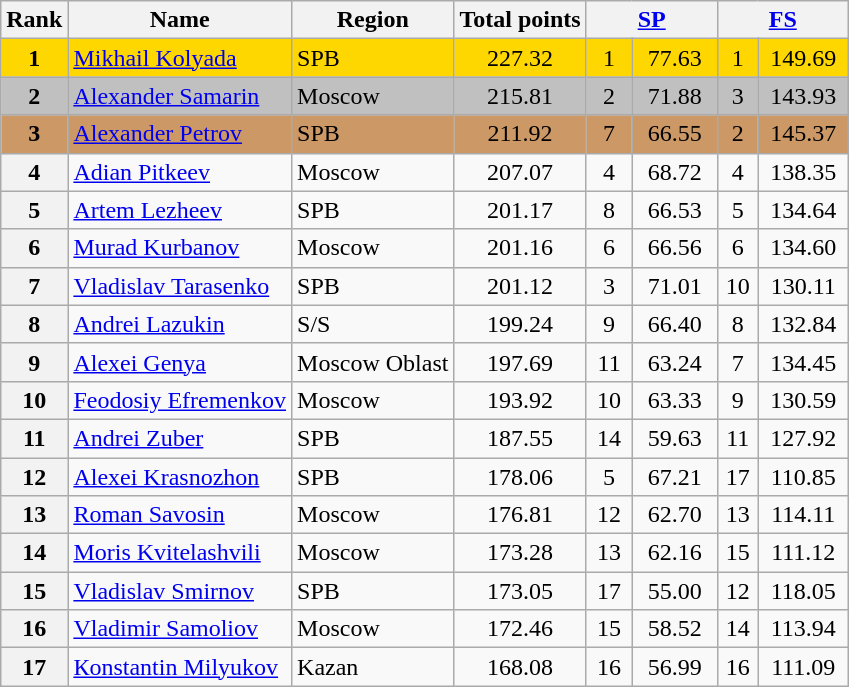<table class="wikitable sortable">
<tr>
<th>Rank</th>
<th>Name</th>
<th>Region</th>
<th>Total points</th>
<th colspan=2 width=80px><a href='#'>SP</a></th>
<th colspan=2 width=80px><a href='#'>FS</a></th>
</tr>
<tr bgcolor=gold>
<td align=center><strong>1</strong></td>
<td><a href='#'>Mikhail Kolyada</a></td>
<td>SPB</td>
<td align=center>227.32</td>
<td align=center>1</td>
<td align=center>77.63</td>
<td align=center>1</td>
<td align=center>149.69</td>
</tr>
<tr bgcolor=silver>
<td align=center><strong>2</strong></td>
<td><a href='#'>Alexander Samarin</a></td>
<td>Moscow</td>
<td align=center>215.81</td>
<td align=center>2</td>
<td align=center>71.88</td>
<td align=center>3</td>
<td align=center>143.93</td>
</tr>
<tr bgcolor=cc9966>
<td align=center><strong>3</strong></td>
<td><a href='#'>Alexander Petrov</a></td>
<td>SPB</td>
<td align=center>211.92</td>
<td align=center>7</td>
<td align=center>66.55</td>
<td align=center>2</td>
<td align=center>145.37</td>
</tr>
<tr>
<th>4</th>
<td><a href='#'>Adian Pitkeev</a></td>
<td>Moscow</td>
<td align=center>207.07</td>
<td align=center>4</td>
<td align=center>68.72</td>
<td align=center>4</td>
<td align=center>138.35</td>
</tr>
<tr>
<th>5</th>
<td><a href='#'>Artem Lezheev</a></td>
<td>SPB</td>
<td align=center>201.17</td>
<td align=center>8</td>
<td align=center>66.53</td>
<td align=center>5</td>
<td align=center>134.64</td>
</tr>
<tr>
<th>6</th>
<td><a href='#'>Murad Kurbanov</a></td>
<td>Moscow</td>
<td align=center>201.16</td>
<td align=center>6</td>
<td align=center>66.56</td>
<td align=center>6</td>
<td align=center>134.60</td>
</tr>
<tr>
<th>7</th>
<td><a href='#'>Vladislav Tarasenko</a></td>
<td>SPB</td>
<td align=center>201.12</td>
<td align=center>3</td>
<td align=center>71.01</td>
<td align=center>10</td>
<td align=center>130.11</td>
</tr>
<tr>
<th>8</th>
<td><a href='#'>Andrei Lazukin</a></td>
<td>S/S</td>
<td align=center>199.24</td>
<td align=center>9</td>
<td align=center>66.40</td>
<td align=center>8</td>
<td align=center>132.84</td>
</tr>
<tr>
<th>9</th>
<td><a href='#'>Alexei Genya</a></td>
<td>Moscow Oblast</td>
<td align=center>197.69</td>
<td align=center>11</td>
<td align=center>63.24</td>
<td align=center>7</td>
<td align=center>134.45</td>
</tr>
<tr>
<th>10</th>
<td><a href='#'>Feodosiy Efremenkov</a></td>
<td>Moscow</td>
<td align=center>193.92</td>
<td align=center>10</td>
<td align=center>63.33</td>
<td align=center>9</td>
<td align=center>130.59</td>
</tr>
<tr>
<th>11</th>
<td><a href='#'>Andrei Zuber</a></td>
<td>SPB</td>
<td align=center>187.55</td>
<td align=center>14</td>
<td align=center>59.63</td>
<td align=center>11</td>
<td align=center>127.92</td>
</tr>
<tr>
<th>12</th>
<td><a href='#'>Alexei Krasnozhon</a></td>
<td>SPB</td>
<td align=center>178.06</td>
<td align=center>5</td>
<td align=center>67.21</td>
<td align=center>17</td>
<td align=center>110.85</td>
</tr>
<tr>
<th>13</th>
<td><a href='#'>Roman Savosin</a></td>
<td>Moscow</td>
<td align=center>176.81</td>
<td align=center>12</td>
<td align=center>62.70</td>
<td align=center>13</td>
<td align=center>114.11</td>
</tr>
<tr>
<th>14</th>
<td><a href='#'>Moris Kvitelashvili</a></td>
<td>Moscow</td>
<td align=center>173.28</td>
<td align=center>13</td>
<td align=center>62.16</td>
<td align=center>15</td>
<td align=center>111.12</td>
</tr>
<tr>
<th>15</th>
<td><a href='#'>Vladislav Smirnov</a></td>
<td>SPB</td>
<td align=center>173.05</td>
<td align=center>17</td>
<td align=center>55.00</td>
<td align=center>12</td>
<td align=center>118.05</td>
</tr>
<tr>
<th>16</th>
<td><a href='#'>Vladimir Samoliov</a></td>
<td>Moscow</td>
<td align=center>172.46</td>
<td align=center>15</td>
<td align=center>58.52</td>
<td align=center>14</td>
<td align=center>113.94</td>
</tr>
<tr>
<th>17</th>
<td><a href='#'>Кonstantin Milyukov</a></td>
<td>Kazan</td>
<td align=center>168.08</td>
<td align=center>16</td>
<td align=center>56.99</td>
<td align=center>16</td>
<td align=center>111.09</td>
</tr>
</table>
